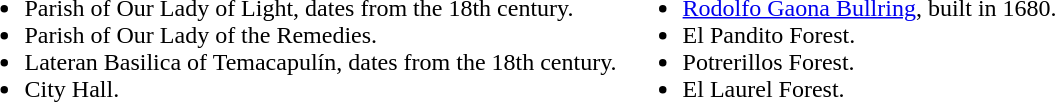<table>
<tr>
<td valign = "Top"><br><ul><li>Parish of Our Lady of Light, dates from the 18th century.</li><li>Parish of Our Lady of the Remedies.</li><li>Lateran Basilica of Temacapulín, dates from the 18th century.</li><li>City Hall.</li></ul></td>
<td valign = "Top"><br><ul><li><a href='#'>Rodolfo Gaona Bullring</a>, built in 1680.</li><li>El Pandito Forest.</li><li>Potrerillos Forest.</li><li>El Laurel Forest.</li></ul></td>
</tr>
</table>
